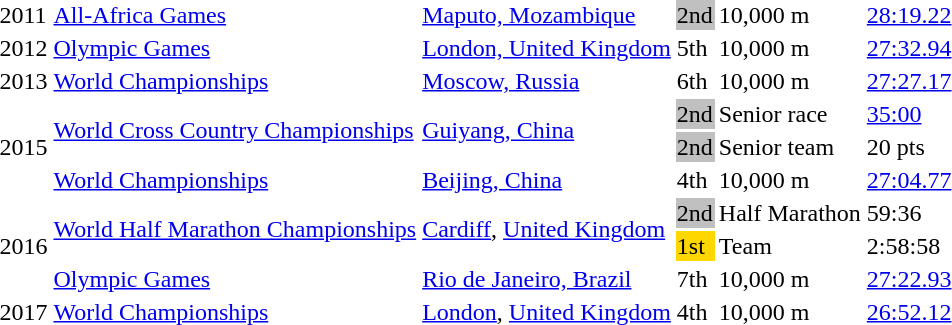<table>
<tr>
<td>2011</td>
<td><a href='#'>All-Africa Games</a></td>
<td><a href='#'>Maputo, Mozambique</a></td>
<td bgcolor="silver">2nd</td>
<td>10,000 m</td>
<td><a href='#'>28:19.22</a></td>
</tr>
<tr>
<td>2012</td>
<td><a href='#'>Olympic Games</a></td>
<td><a href='#'>London, United Kingdom</a></td>
<td>5th</td>
<td>10,000 m</td>
<td><a href='#'>27:32.94</a></td>
</tr>
<tr>
<td>2013</td>
<td><a href='#'>World Championships</a></td>
<td><a href='#'>Moscow, Russia</a></td>
<td>6th</td>
<td>10,000 m</td>
<td><a href='#'>27:27.17</a></td>
</tr>
<tr>
<td rowspan=3>2015</td>
<td rowspan=2><a href='#'>World Cross Country Championships</a></td>
<td rowspan=2><a href='#'>Guiyang, China</a></td>
<td bgcolor="silver">2nd</td>
<td>Senior race</td>
<td><a href='#'>35:00</a></td>
</tr>
<tr>
<td bgcolor="silver">2nd</td>
<td>Senior team</td>
<td>20 pts</td>
</tr>
<tr>
<td><a href='#'>World Championships</a></td>
<td><a href='#'>Beijing, China</a></td>
<td>4th</td>
<td>10,000 m</td>
<td><a href='#'>27:04.77</a></td>
</tr>
<tr>
<td rowspan=3>2016</td>
<td rowspan=2><a href='#'>World Half Marathon Championships</a></td>
<td rowspan=2><a href='#'>Cardiff</a>, <a href='#'>United Kingdom</a></td>
<td bgcolor="silver">2nd</td>
<td>Half Marathon</td>
<td>59:36</td>
</tr>
<tr>
<td bgcolor=gold>1st</td>
<td>Team</td>
<td>2:58:58</td>
</tr>
<tr>
<td><a href='#'>Olympic Games</a></td>
<td><a href='#'>Rio de Janeiro, Brazil</a></td>
<td>7th</td>
<td>10,000 m</td>
<td><a href='#'>27:22.93</a></td>
</tr>
<tr>
<td>2017</td>
<td><a href='#'>World Championships</a></td>
<td><a href='#'>London</a>, <a href='#'>United Kingdom</a></td>
<td>4th</td>
<td>10,000 m</td>
<td><a href='#'>26:52.12</a></td>
</tr>
</table>
